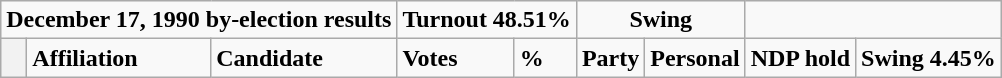<table class="wikitable">
<tr>
<td colspan="3" align=center><strong>December 17, 1990 by-election results</strong></td>
<td colspan="2"><strong>Turnout 48.51%</strong></td>
<td colspan="2" align=center><strong>Swing</strong></td>
</tr>
<tr>
<th style="width: 10px;"></th>
<td><strong>Affiliation</strong></td>
<td><strong>Candidate</strong></td>
<td><strong>Votes</strong></td>
<td><strong>%</strong></td>
<td><strong>Party</strong></td>
<td><strong>Personal</strong><br>







</td>
<td colspan=4><strong>NDP hold</strong></td>
<td colspan=2><strong>Swing 4.45%</strong></td>
</tr>
</table>
